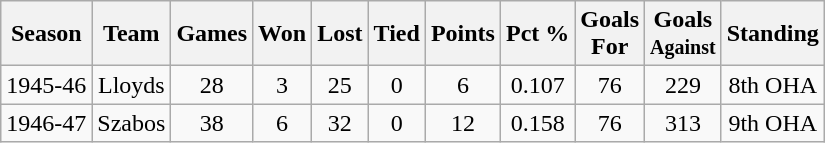<table class="wikitable">
<tr>
<th>Season</th>
<th>Team</th>
<th>Games</th>
<th>Won</th>
<th>Lost</th>
<th>Tied</th>
<th>Points</th>
<th>Pct %</th>
<th>Goals<br>For</th>
<th>Goals<br><small>Against</small></th>
<th>Standing</th>
</tr>
<tr align="center">
<td>1945-46</td>
<td>Lloyds</td>
<td>28</td>
<td>3</td>
<td>25</td>
<td>0</td>
<td>6</td>
<td>0.107</td>
<td>76</td>
<td>229</td>
<td>8th OHA</td>
</tr>
<tr align="center">
<td>1946-47</td>
<td>Szabos</td>
<td>38</td>
<td>6</td>
<td>32</td>
<td>0</td>
<td>12</td>
<td>0.158</td>
<td>76</td>
<td>313</td>
<td>9th OHA</td>
</tr>
</table>
